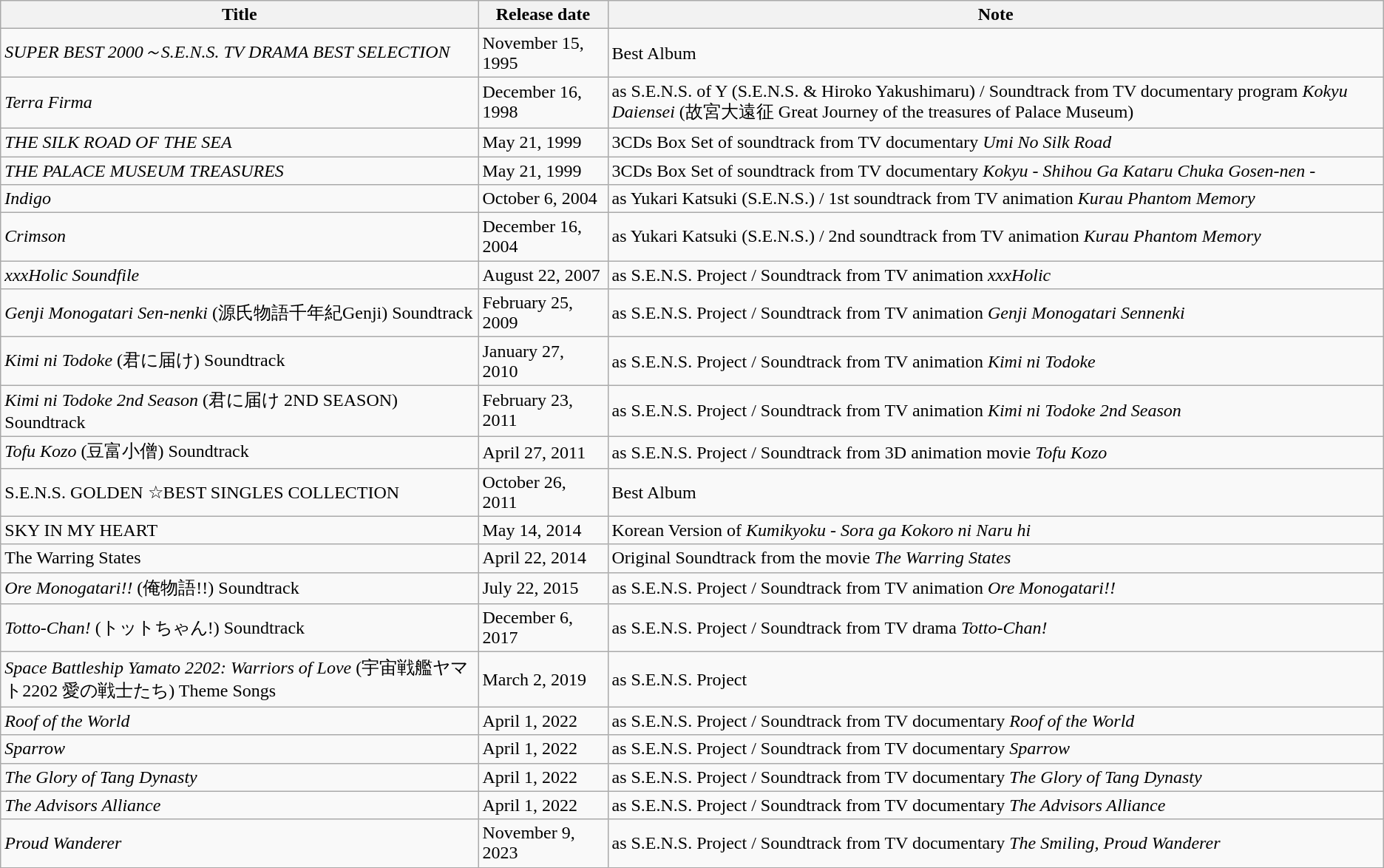<table class="wikitable">
<tr>
<th>Title</th>
<th style="white-space:nowrap">Release date</th>
<th>Note</th>
</tr>
<tr>
<td><em>SUPER BEST 2000～S.E.N.S. TV DRAMA BEST SELECTION</em></td>
<td>November 15, 1995</td>
<td>Best Album</td>
</tr>
<tr>
<td><em>Terra Firma</em></td>
<td>December 16, 1998</td>
<td>as S.E.N.S. of Y (S.E.N.S. & Hiroko Yakushimaru) / Soundtrack from TV documentary program <em>Kokyu Daiensei</em> (故宮大遠征 Great Journey of the treasures of Palace Museum)</td>
</tr>
<tr>
<td><em>THE SILK ROAD OF THE SEA</em></td>
<td>May 21, 1999</td>
<td>3CDs Box Set of soundtrack from TV documentary <em>Umi No Silk Road</em></td>
</tr>
<tr>
<td><em>THE PALACE MUSEUM TREASURES</em></td>
<td>May 21, 1999</td>
<td>3CDs Box Set of soundtrack from TV documentary <em>Kokyu - Shihou Ga Kataru Chuka Gosen-nen -</em></td>
</tr>
<tr>
<td><em>Indigo</em></td>
<td>October 6, 2004</td>
<td>as Yukari Katsuki (S.E.N.S.) / 1st soundtrack from TV animation <em>Kurau Phantom Memory</em></td>
</tr>
<tr>
<td><em>Crimson</em></td>
<td>December 16, 2004</td>
<td>as Yukari Katsuki (S.E.N.S.) / 2nd soundtrack from TV animation <em>Kurau Phantom Memory</em></td>
</tr>
<tr>
<td><em>xxxHolic Soundfile</em></td>
<td>August 22, 2007</td>
<td>as S.E.N.S. Project / Soundtrack from TV animation <em>xxxHolic</em></td>
</tr>
<tr>
<td><em>Genji Monogatari Sen-nenki</em> (源氏物語千年紀Genji) Soundtrack</td>
<td>February 25, 2009</td>
<td>as S.E.N.S. Project / Soundtrack from TV animation <em>Genji Monogatari Sennenki</em></td>
</tr>
<tr>
<td><em>Kimi ni Todoke</em> (君に届け) Soundtrack</td>
<td>January 27, 2010</td>
<td>as S.E.N.S. Project / Soundtrack from TV animation <em>Kimi ni Todoke</em></td>
</tr>
<tr>
<td><em>Kimi ni Todoke 2nd Season</em> (君に届け 2ND SEASON) Soundtrack</td>
<td>February 23, 2011</td>
<td>as S.E.N.S. Project / Soundtrack from TV animation <em>Kimi ni Todoke 2nd Season</em></td>
</tr>
<tr>
<td><em>Tofu Kozo</em> (豆富小僧) Soundtrack</td>
<td>April 27, 2011</td>
<td>as S.E.N.S. Project / Soundtrack from 3D animation movie <em>Tofu Kozo</em></td>
</tr>
<tr>
<td>S.E.N.S. GOLDEN ☆BEST SINGLES COLLECTION</td>
<td>October 26, 2011</td>
<td>Best Album</td>
</tr>
<tr>
<td>SKY IN MY HEART</td>
<td>May 14, 2014</td>
<td>Korean Version of <em>Kumikyoku - Sora ga Kokoro ni Naru hi</em></td>
</tr>
<tr>
<td>The Warring States</td>
<td>April 22, 2014</td>
<td>Original Soundtrack from the movie <em>The Warring States</em></td>
</tr>
<tr>
<td><em>Ore Monogatari!!</em> (俺物語!!) Soundtrack</td>
<td>July 22, 2015</td>
<td>as S.E.N.S. Project / Soundtrack from TV animation <em>Ore Monogatari!!</em></td>
</tr>
<tr>
<td><em>Totto-Chan!</em> (トットちゃん!) Soundtrack</td>
<td>December 6, 2017</td>
<td>as S.E.N.S. Project / Soundtrack from TV drama <em>Totto-Chan!</em></td>
</tr>
<tr>
<td><em>Space Battleship Yamato 2202: Warriors of Love</em> (宇宙戦艦ヤマト2202 愛の戦士たち) Theme Songs</td>
<td>March 2, 2019</td>
<td>as S.E.N.S. Project</td>
</tr>
<tr>
<td><em>Roof of the World</em></td>
<td>April 1, 2022</td>
<td>as S.E.N.S. Project / Soundtrack from TV documentary <em>Roof of the World</em></td>
</tr>
<tr>
<td><em>Sparrow</em></td>
<td>April 1, 2022</td>
<td>as S.E.N.S. Project / Soundtrack from TV documentary <em>Sparrow</em></td>
</tr>
<tr>
<td><em>The Glory of Tang Dynasty</em></td>
<td>April 1, 2022</td>
<td>as S.E.N.S. Project / Soundtrack from TV documentary <em>The Glory of Tang Dynasty</em></td>
</tr>
<tr>
<td><em>The Advisors Alliance</em></td>
<td>April 1, 2022</td>
<td>as S.E.N.S. Project / Soundtrack from TV documentary <em>The Advisors Alliance</em></td>
</tr>
<tr>
<td><em>Proud Wanderer</em></td>
<td>November 9, 2023</td>
<td>as S.E.N.S. Project / Soundtrack from TV documentary <em>The Smiling, Proud Wanderer</em></td>
</tr>
</table>
